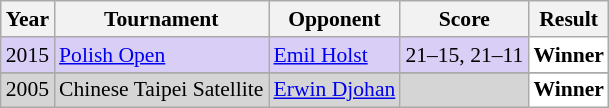<table class="sortable wikitable" style="font-size: 90%;">
<tr>
<th>Year</th>
<th>Tournament</th>
<th>Opponent</th>
<th>Score</th>
<th>Result</th>
</tr>
<tr style="background:#D8CEF6">
<td align="center">2015</td>
<td align="left"><a href='#'>Polish Open</a></td>
<td align="left"> <a href='#'>Emil Holst</a></td>
<td align="left">21–15, 21–11</td>
<td style="text-align:left; background:white"> <strong>Winner</strong></td>
</tr>
<tr>
</tr>
<tr style="background:#D5D5D5">
<td align="center">2005</td>
<td align="left">Chinese Taipei Satellite</td>
<td align="left"> <a href='#'>Erwin Djohan</a></td>
<td align="left"></td>
<td style="text-align:left; background:white"> <strong>Winner</strong></td>
</tr>
</table>
